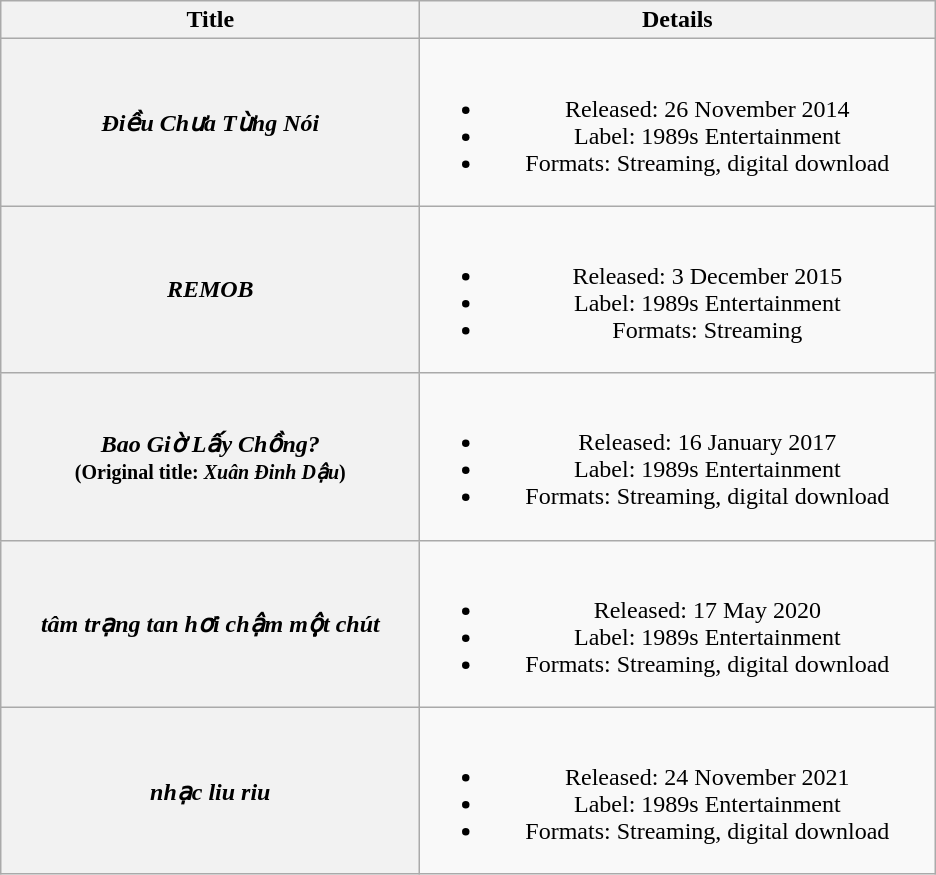<table class="wikitable plainrowheaders" style="text-align:center;">
<tr>
<th scope="col" style="width:17em;">Title</th>
<th scope="col" style="width:21em;">Details</th>
</tr>
<tr>
<th scope="row"><em>Điều Chưa Từng Nói</em></th>
<td><br><ul><li>Released: 26 November 2014</li><li>Label: 1989s Entertainment</li><li>Formats: Streaming, digital download</li></ul></td>
</tr>
<tr>
<th scope="row"><em>REMOB</em></th>
<td><br><ul><li>Released: 3 December 2015</li><li>Label: 1989s Entertainment</li><li>Formats: Streaming</li></ul></td>
</tr>
<tr>
<th scope="row"><em>Bao Giờ Lấy Chồng?</em><br><small>(Original title: <em>Xuân Đinh Dậu</em>)</small></th>
<td><br><ul><li>Released: 16 January 2017</li><li>Label: 1989s Entertainment</li><li>Formats: Streaming, digital download</li></ul></td>
</tr>
<tr>
<th scope="row"><em>tâm trạng tan hơi chậm một chút</em></th>
<td><br><ul><li>Released: 17 May 2020</li><li>Label: 1989s Entertainment</li><li>Formats: Streaming, digital download</li></ul></td>
</tr>
<tr>
<th scope="row"><em>nhạc liu riu</em></th>
<td><br><ul><li>Released: 24 November 2021</li><li>Label: 1989s Entertainment</li><li>Formats: Streaming, digital download</li></ul></td>
</tr>
</table>
